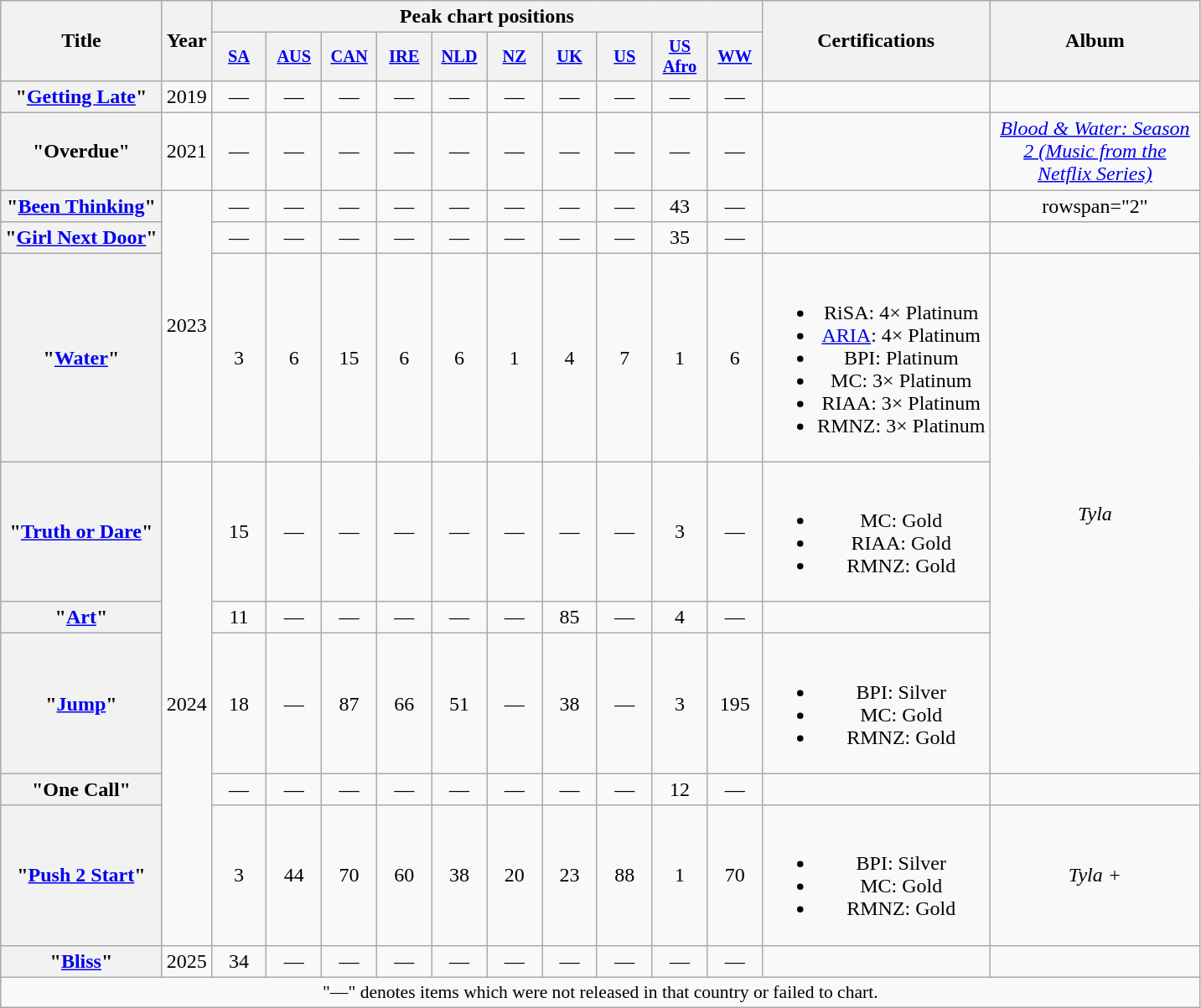<table class="wikitable plainrowheaders" style="text-align:center;">
<tr>
<th scope="col" rowspan="2">Title</th>
<th scope="col" rowspan="2">Year</th>
<th scope="col" colspan="10">Peak chart positions</th>
<th scope="col" rowspan="2">Certifications</th>
<th scope="col" rowspan="2" style="width:10em;">Album</th>
</tr>
<tr>
<th scope="col" style="width:2.75em;font-size:85%;"><a href='#'>SA</a><br></th>
<th scope="col" style="width:2.75em;font-size:85%;"><a href='#'>AUS</a><br></th>
<th scope="col" style="width:2.75em;font-size:85%;"><a href='#'>CAN</a><br></th>
<th scope="col" style="width:2.75em;font-size:85%;"><a href='#'>IRE</a><br></th>
<th scope="col" style="width:2.75em;font-size:85%;"><a href='#'>NLD</a><br></th>
<th scope="col" style="width:2.75em;font-size:85%;"><a href='#'>NZ</a><br></th>
<th scope="col" style="width:2.75em;font-size:85%;"><a href='#'>UK</a><br></th>
<th scope="col" style="width:2.75em;font-size:85%;"><a href='#'>US</a><br></th>
<th scope="col" style="width:2.75em;font-size:85%;"><a href='#'>US<br>Afro</a><br></th>
<th scope="col" style="width:2.75em;font-size:85%;"><a href='#'>WW</a><br></th>
</tr>
<tr>
<th scope="row">"<a href='#'>Getting Late</a>"<br></th>
<td>2019</td>
<td>—</td>
<td>—</td>
<td>—</td>
<td>—</td>
<td>—</td>
<td>—</td>
<td>—</td>
<td>—</td>
<td>—</td>
<td>—</td>
<td></td>
<td></td>
</tr>
<tr>
<th scope="row">"Overdue"<br></th>
<td>2021</td>
<td>—</td>
<td>—</td>
<td>—</td>
<td>—</td>
<td>—</td>
<td>—</td>
<td>—</td>
<td>—</td>
<td>—</td>
<td>—</td>
<td></td>
<td><em><a href='#'>Blood & Water: Season 2 (Music from the Netflix Series)</a></em></td>
</tr>
<tr>
<th scope="row">"<a href='#'>Been Thinking</a>"</th>
<td rowspan="3">2023</td>
<td>—</td>
<td>—</td>
<td>—</td>
<td>—</td>
<td>—</td>
<td>—</td>
<td>—</td>
<td>—</td>
<td>43</td>
<td>—</td>
<td></td>
<td>rowspan="2" </td>
</tr>
<tr>
<th scope="row">"<a href='#'>Girl Next Door</a>" <br></th>
<td>—</td>
<td>—</td>
<td>—</td>
<td>—</td>
<td>—</td>
<td>—</td>
<td>—</td>
<td>—</td>
<td>35</td>
<td>—</td>
<td></td>
</tr>
<tr>
<th scope="row">"<a href='#'>Water</a>"</th>
<td>3</td>
<td>6</td>
<td>15</td>
<td>6</td>
<td>6</td>
<td>1</td>
<td>4</td>
<td>7</td>
<td>1</td>
<td>6</td>
<td><br><ul><li>RiSA: 4× Platinum</li><li><a href='#'>ARIA</a>: 4× Platinum</li><li>BPI: Platinum</li><li>MC: 3× Platinum</li><li>RIAA: 3× Platinum</li><li>RMNZ: 3× Platinum</li></ul></td>
<td rowspan="4"><em>Tyla</em></td>
</tr>
<tr>
<th scope="row">"<a href='#'>Truth or Dare</a>"</th>
<td rowspan="5">2024</td>
<td>15</td>
<td>—</td>
<td>—</td>
<td>—</td>
<td>—</td>
<td>—</td>
<td>—</td>
<td>—</td>
<td>3</td>
<td>—</td>
<td><br><ul><li>MC: Gold</li><li>RIAA: Gold</li><li>RMNZ: Gold</li></ul></td>
</tr>
<tr>
<th scope="row">"<a href='#'>Art</a>"</th>
<td>11</td>
<td>—</td>
<td>—</td>
<td>—</td>
<td>—</td>
<td>—</td>
<td>85</td>
<td>—</td>
<td>4</td>
<td>—</td>
<td></td>
</tr>
<tr>
<th scope="row">"<a href='#'>Jump</a>"<br></th>
<td>18</td>
<td>—</td>
<td>87</td>
<td>66</td>
<td>51</td>
<td>—</td>
<td>38</td>
<td>—</td>
<td>3</td>
<td>195</td>
<td><br><ul><li>BPI: Silver</li><li>MC: Gold</li><li>RMNZ: Gold</li></ul></td>
</tr>
<tr>
<th scope="row">"One Call"<br></th>
<td>—</td>
<td>—</td>
<td>—</td>
<td>—</td>
<td>—</td>
<td>—</td>
<td>—</td>
<td>—</td>
<td>12</td>
<td>—</td>
<td></td>
<td></td>
</tr>
<tr>
<th scope="row">"<a href='#'>Push 2 Start</a>"</th>
<td>3</td>
<td>44</td>
<td>70</td>
<td>60</td>
<td>38</td>
<td>20</td>
<td>23</td>
<td>88</td>
<td>1</td>
<td>70</td>
<td><br><ul><li>BPI: Silver</li><li>MC: Gold</li><li>RMNZ: Gold</li></ul></td>
<td><em>Tyla +</em></td>
</tr>
<tr>
<th scope="row">"<a href='#'>Bliss</a>"</th>
<td>2025</td>
<td>34</td>
<td>—</td>
<td>—</td>
<td>—</td>
<td>—</td>
<td>—</td>
<td>—</td>
<td>—</td>
<td>—</td>
<td>—</td>
<td></td>
<td></td>
</tr>
<tr>
<td colspan="14" style="font-size:90%;">"—" denotes items which were not released in that country or failed to chart.</td>
</tr>
</table>
